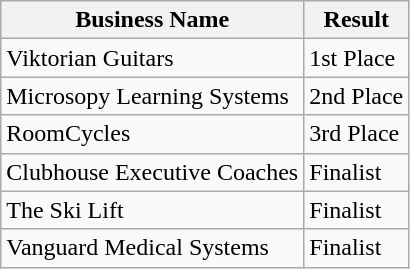<table class="wikitable">
<tr>
<th>Business Name</th>
<th>Result</th>
</tr>
<tr>
<td>Viktorian Guitars</td>
<td>1st Place</td>
</tr>
<tr>
<td>Microsopy Learning Systems</td>
<td>2nd Place</td>
</tr>
<tr>
<td>RoomCycles</td>
<td>3rd Place</td>
</tr>
<tr>
<td>Clubhouse Executive Coaches</td>
<td>Finalist</td>
</tr>
<tr>
<td>The Ski Lift</td>
<td>Finalist</td>
</tr>
<tr>
<td>Vanguard Medical Systems</td>
<td>Finalist</td>
</tr>
</table>
